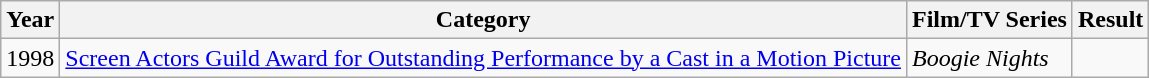<table class="wikitable">
<tr>
<th>Year</th>
<th>Category</th>
<th>Film/TV Series</th>
<th>Result</th>
</tr>
<tr>
<td>1998</td>
<td><a href='#'>Screen Actors Guild Award for Outstanding Performance by a Cast in a Motion Picture</a></td>
<td><em>Boogie Nights</em></td>
<td></td>
</tr>
</table>
